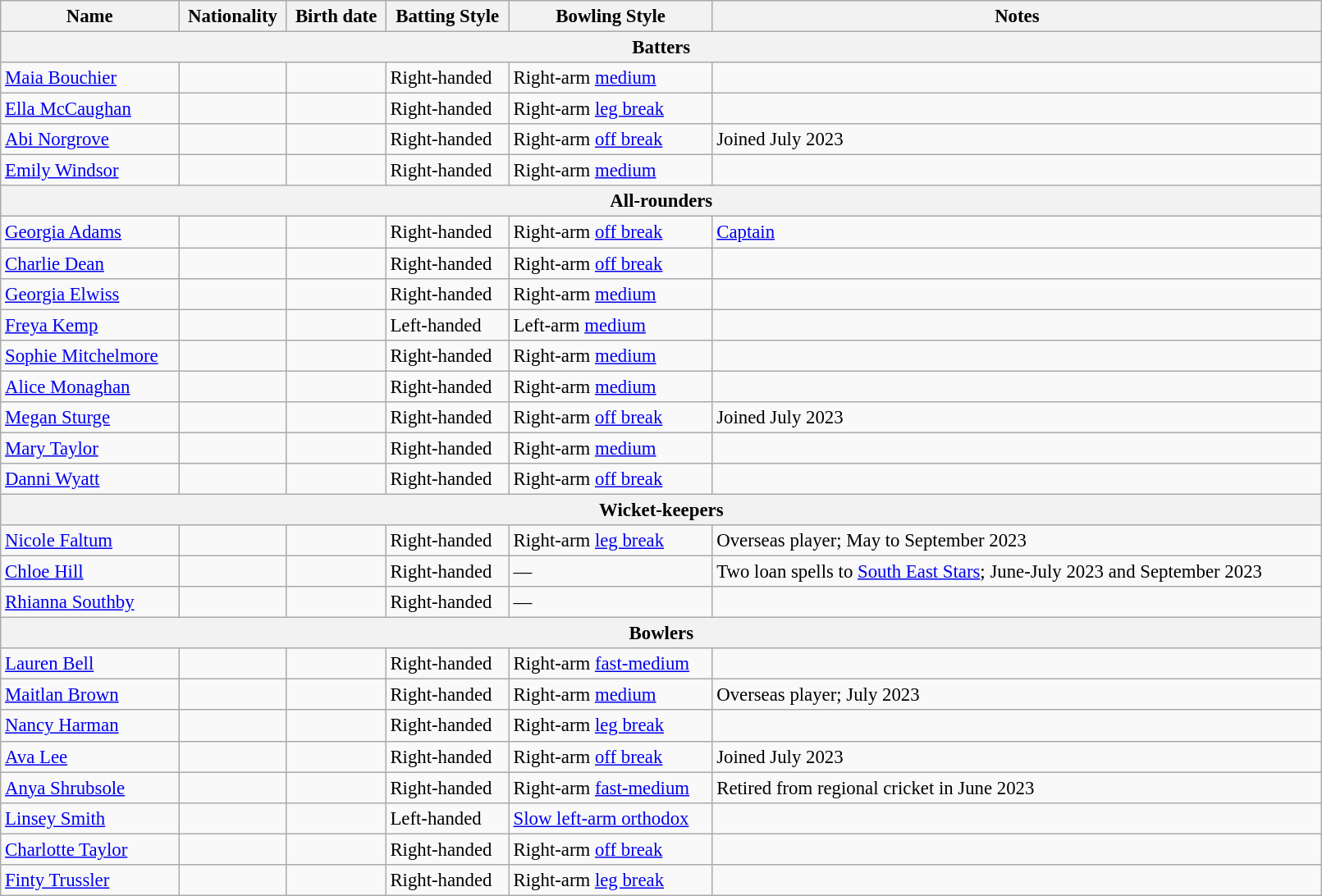<table class="wikitable" style="font-size:95%;" width="85%">
<tr>
<th>Name</th>
<th>Nationality</th>
<th>Birth date</th>
<th>Batting Style</th>
<th>Bowling Style</th>
<th>Notes</th>
</tr>
<tr>
<th colspan="7">Batters</th>
</tr>
<tr>
<td><a href='#'>Maia Bouchier</a></td>
<td></td>
<td></td>
<td>Right-handed</td>
<td>Right-arm <a href='#'>medium</a></td>
<td></td>
</tr>
<tr>
<td><a href='#'>Ella McCaughan</a></td>
<td></td>
<td></td>
<td>Right-handed</td>
<td>Right-arm <a href='#'>leg break</a></td>
<td></td>
</tr>
<tr>
<td><a href='#'>Abi Norgrove</a></td>
<td></td>
<td></td>
<td>Right-handed</td>
<td>Right-arm <a href='#'>off break</a></td>
<td>Joined July 2023</td>
</tr>
<tr>
<td><a href='#'>Emily Windsor</a></td>
<td></td>
<td></td>
<td>Right-handed</td>
<td>Right-arm <a href='#'>medium</a></td>
<td></td>
</tr>
<tr>
<th colspan="7">All-rounders</th>
</tr>
<tr>
<td><a href='#'>Georgia Adams</a></td>
<td></td>
<td></td>
<td>Right-handed</td>
<td>Right-arm <a href='#'>off break</a></td>
<td><a href='#'>Captain</a></td>
</tr>
<tr>
<td><a href='#'>Charlie Dean</a></td>
<td></td>
<td></td>
<td>Right-handed</td>
<td>Right-arm <a href='#'>off break</a></td>
<td></td>
</tr>
<tr>
<td><a href='#'>Georgia Elwiss</a></td>
<td></td>
<td></td>
<td>Right-handed</td>
<td>Right-arm <a href='#'>medium</a></td>
<td></td>
</tr>
<tr>
<td><a href='#'>Freya Kemp</a></td>
<td></td>
<td></td>
<td>Left-handed</td>
<td>Left-arm <a href='#'>medium</a></td>
<td></td>
</tr>
<tr>
<td><a href='#'>Sophie Mitchelmore</a></td>
<td></td>
<td></td>
<td>Right-handed</td>
<td>Right-arm <a href='#'>medium</a></td>
<td></td>
</tr>
<tr>
<td><a href='#'>Alice Monaghan</a></td>
<td></td>
<td></td>
<td>Right-handed</td>
<td>Right-arm <a href='#'>medium</a></td>
<td></td>
</tr>
<tr>
<td><a href='#'>Megan Sturge</a></td>
<td></td>
<td></td>
<td>Right-handed</td>
<td>Right-arm <a href='#'>off break</a></td>
<td>Joined July 2023</td>
</tr>
<tr>
<td><a href='#'>Mary Taylor</a></td>
<td></td>
<td></td>
<td>Right-handed</td>
<td>Right-arm <a href='#'>medium</a></td>
<td></td>
</tr>
<tr>
<td><a href='#'>Danni Wyatt</a></td>
<td></td>
<td></td>
<td>Right-handed</td>
<td>Right-arm <a href='#'>off break</a></td>
<td></td>
</tr>
<tr>
<th colspan="7">Wicket-keepers</th>
</tr>
<tr>
<td><a href='#'>Nicole Faltum</a></td>
<td></td>
<td></td>
<td>Right-handed</td>
<td>Right-arm <a href='#'>leg break</a></td>
<td>Overseas player; May to September 2023</td>
</tr>
<tr>
<td><a href='#'>Chloe Hill</a></td>
<td></td>
<td></td>
<td>Right-handed</td>
<td>—</td>
<td>Two loan spells to <a href='#'>South East Stars</a>; June-July 2023 and September 2023</td>
</tr>
<tr>
<td><a href='#'>Rhianna Southby</a></td>
<td></td>
<td></td>
<td>Right-handed</td>
<td>—</td>
<td></td>
</tr>
<tr>
<th colspan="7">Bowlers</th>
</tr>
<tr>
<td><a href='#'>Lauren Bell</a></td>
<td></td>
<td></td>
<td>Right-handed</td>
<td>Right-arm <a href='#'>fast-medium</a></td>
<td></td>
</tr>
<tr>
<td><a href='#'>Maitlan Brown</a></td>
<td></td>
<td></td>
<td>Right-handed</td>
<td>Right-arm <a href='#'>medium</a></td>
<td>Overseas player; July 2023</td>
</tr>
<tr>
<td><a href='#'>Nancy Harman</a></td>
<td></td>
<td></td>
<td>Right-handed</td>
<td>Right-arm <a href='#'>leg break</a></td>
<td></td>
</tr>
<tr>
<td><a href='#'>Ava Lee</a></td>
<td></td>
<td></td>
<td>Right-handed</td>
<td>Right-arm <a href='#'>off break</a></td>
<td>Joined July 2023</td>
</tr>
<tr>
<td><a href='#'>Anya Shrubsole</a></td>
<td></td>
<td></td>
<td>Right-handed</td>
<td>Right-arm <a href='#'>fast-medium</a></td>
<td>Retired from regional cricket in June 2023</td>
</tr>
<tr>
<td><a href='#'>Linsey Smith</a></td>
<td></td>
<td></td>
<td>Left-handed</td>
<td><a href='#'>Slow left-arm orthodox</a></td>
<td></td>
</tr>
<tr>
<td><a href='#'>Charlotte Taylor</a></td>
<td></td>
<td></td>
<td>Right-handed</td>
<td>Right-arm <a href='#'>off break</a></td>
<td></td>
</tr>
<tr>
<td><a href='#'>Finty Trussler</a></td>
<td></td>
<td></td>
<td>Right-handed</td>
<td>Right-arm <a href='#'>leg break</a></td>
<td></td>
</tr>
</table>
